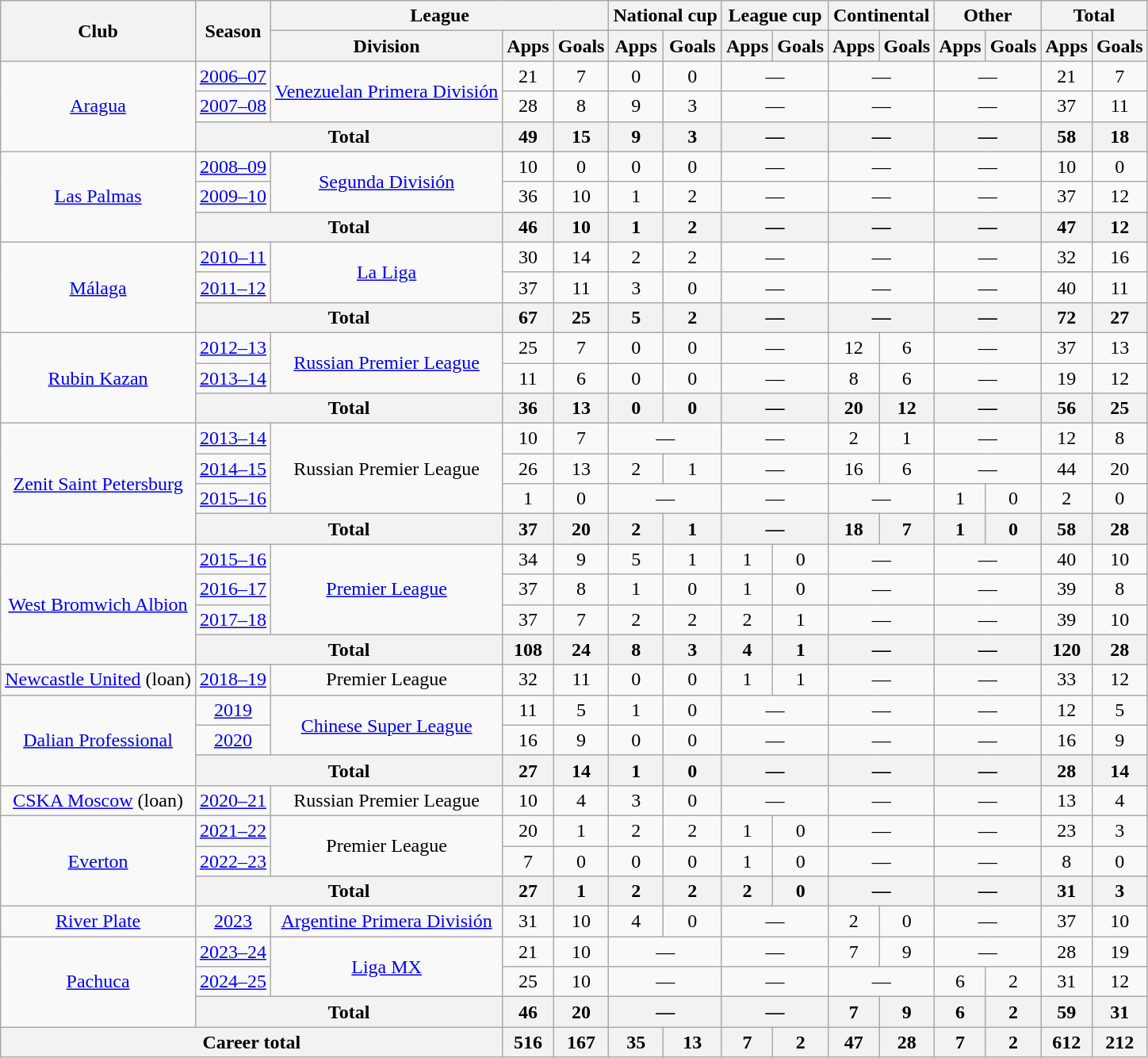<table class="wikitable" style="text-align:center">
<tr>
<th rowspan="2">Club</th>
<th rowspan="2">Season</th>
<th colspan="3">League</th>
<th colspan="2">National cup</th>
<th colspan="2">League cup</th>
<th colspan="2">Continental</th>
<th colspan="2">Other</th>
<th colspan="2">Total</th>
</tr>
<tr>
<th>Division</th>
<th>Apps</th>
<th>Goals</th>
<th>Apps</th>
<th>Goals</th>
<th>Apps</th>
<th>Goals</th>
<th>Apps</th>
<th>Goals</th>
<th>Apps</th>
<th>Goals</th>
<th>Apps</th>
<th>Goals</th>
</tr>
<tr>
<td rowspan="3"><a href='#'>Aragua</a></td>
<td><a href='#'>2006–07</a></td>
<td rowspan="2"><a href='#'>Venezuelan Primera División</a></td>
<td>21</td>
<td>7</td>
<td>0</td>
<td>0</td>
<td colspan="2">—</td>
<td colspan="2">—</td>
<td colspan="2">—</td>
<td>21</td>
<td>7</td>
</tr>
<tr>
<td><a href='#'>2007–08</a></td>
<td>28</td>
<td>8</td>
<td>9</td>
<td>3</td>
<td colspan="2">—</td>
<td colspan="2">—</td>
<td colspan="2">—</td>
<td>37</td>
<td>11</td>
</tr>
<tr>
<th colspan="2">Total</th>
<th>49</th>
<th>15</th>
<th>9</th>
<th>3</th>
<th colspan="2">—</th>
<th colspan="2">—</th>
<th colspan="2">—</th>
<th>58</th>
<th>18</th>
</tr>
<tr>
<td rowspan="3"><a href='#'>Las Palmas</a></td>
<td><a href='#'>2008–09</a></td>
<td rowspan="2"><a href='#'>Segunda División</a></td>
<td>10</td>
<td>0</td>
<td>0</td>
<td>0</td>
<td colspan="2">—</td>
<td colspan="2">—</td>
<td colspan="2">—</td>
<td>10</td>
<td>0</td>
</tr>
<tr>
<td><a href='#'>2009–10</a></td>
<td>36</td>
<td>10</td>
<td>1</td>
<td>2</td>
<td colspan="2">—</td>
<td colspan="2">—</td>
<td colspan="2">—</td>
<td>37</td>
<td>12</td>
</tr>
<tr>
<th colspan="2">Total</th>
<th>46</th>
<th>10</th>
<th>1</th>
<th>2</th>
<th colspan="2">—</th>
<th colspan="2">—</th>
<th colspan="2">—</th>
<th>47</th>
<th>12</th>
</tr>
<tr>
<td rowspan="3"><a href='#'>Málaga</a></td>
<td><a href='#'>2010–11</a></td>
<td rowspan="2"><a href='#'>La Liga</a></td>
<td>30</td>
<td>14</td>
<td>2</td>
<td>2</td>
<td colspan="2">—</td>
<td colspan="2">—</td>
<td colspan="2">—</td>
<td>32</td>
<td>16</td>
</tr>
<tr>
<td><a href='#'>2011–12</a></td>
<td>37</td>
<td>11</td>
<td>3</td>
<td>0</td>
<td colspan="2">—</td>
<td colspan="2">—</td>
<td colspan="2">—</td>
<td>40</td>
<td>11</td>
</tr>
<tr>
<th colspan="2">Total</th>
<th>67</th>
<th>25</th>
<th>5</th>
<th>2</th>
<th colspan="2">—</th>
<th colspan="2">—</th>
<th colspan="2">—</th>
<th>72</th>
<th>27</th>
</tr>
<tr>
<td rowspan="3"><a href='#'>Rubin Kazan</a></td>
<td><a href='#'>2012–13</a></td>
<td rowspan="2"><a href='#'>Russian Premier League</a></td>
<td>25</td>
<td>7</td>
<td>0</td>
<td>0</td>
<td colspan="2">—</td>
<td>12</td>
<td>6</td>
<td colspan="2">—</td>
<td>37</td>
<td>13</td>
</tr>
<tr>
<td><a href='#'>2013–14</a></td>
<td>11</td>
<td>6</td>
<td>0</td>
<td>0</td>
<td colspan="2">—</td>
<td>8</td>
<td>6</td>
<td colspan="2">—</td>
<td>19</td>
<td>12</td>
</tr>
<tr>
<th colspan="2">Total</th>
<th>36</th>
<th>13</th>
<th>0</th>
<th>0</th>
<th colspan="2">—</th>
<th>20</th>
<th>12</th>
<th colspan="2">—</th>
<th>56</th>
<th>25</th>
</tr>
<tr>
<td rowspan="4"><a href='#'>Zenit Saint Petersburg</a></td>
<td><a href='#'>2013–14</a></td>
<td rowspan="3">Russian Premier League</td>
<td>10</td>
<td>7</td>
<td colspan="2">—</td>
<td colspan="2">—</td>
<td>2</td>
<td>1</td>
<td colspan="2">—</td>
<td>12</td>
<td>8</td>
</tr>
<tr>
<td><a href='#'>2014–15</a></td>
<td>26</td>
<td>13</td>
<td>2</td>
<td>1</td>
<td colspan="2">—</td>
<td>16</td>
<td>6</td>
<td colspan="2">—</td>
<td>44</td>
<td>20</td>
</tr>
<tr>
<td><a href='#'>2015–16</a></td>
<td>1</td>
<td>0</td>
<td colspan="2">—</td>
<td colspan="2">—</td>
<td colspan="2">—</td>
<td>1</td>
<td>0</td>
<td>2</td>
<td>0</td>
</tr>
<tr>
<th colspan="2">Total</th>
<th>37</th>
<th>20</th>
<th>2</th>
<th>1</th>
<th colspan="2">—</th>
<th>18</th>
<th>7</th>
<th>1</th>
<th>0</th>
<th>58</th>
<th>28</th>
</tr>
<tr>
<td rowspan="4"><a href='#'>West Bromwich Albion</a></td>
<td><a href='#'>2015–16</a></td>
<td rowspan="3"><a href='#'>Premier League</a></td>
<td>34</td>
<td>9</td>
<td>5</td>
<td>1</td>
<td>1</td>
<td>0</td>
<td colspan="2">—</td>
<td colspan="2">—</td>
<td>40</td>
<td>10</td>
</tr>
<tr>
<td><a href='#'>2016–17</a></td>
<td>37</td>
<td>8</td>
<td>1</td>
<td>0</td>
<td>1</td>
<td>0</td>
<td colspan="2">—</td>
<td colspan="2">—</td>
<td>39</td>
<td>8</td>
</tr>
<tr>
<td><a href='#'>2017–18</a></td>
<td>37</td>
<td>7</td>
<td>2</td>
<td>2</td>
<td>2</td>
<td>1</td>
<td colspan="2">—</td>
<td colspan="2">—</td>
<td>39</td>
<td>10</td>
</tr>
<tr>
<th colspan="2">Total</th>
<th>108</th>
<th>24</th>
<th>8</th>
<th>3</th>
<th>4</th>
<th>1</th>
<th colspan="2">—</th>
<th colspan="2">—</th>
<th>120</th>
<th>28</th>
</tr>
<tr>
<td><a href='#'>Newcastle United</a> (loan)</td>
<td><a href='#'>2018–19</a></td>
<td>Premier League</td>
<td>32</td>
<td>11</td>
<td>0</td>
<td>0</td>
<td>1</td>
<td>1</td>
<td colspan="2">—</td>
<td colspan="2">—</td>
<td>33</td>
<td>12</td>
</tr>
<tr>
<td rowspan="3"><a href='#'>Dalian Professional</a></td>
<td><a href='#'>2019</a></td>
<td rowspan="2"><a href='#'>Chinese Super League</a></td>
<td>11</td>
<td>5</td>
<td>1</td>
<td>0</td>
<td colspan="2">—</td>
<td colspan="2">—</td>
<td colspan="2">—</td>
<td>12</td>
<td>5</td>
</tr>
<tr>
<td><a href='#'>2020</a></td>
<td>16</td>
<td>9</td>
<td>0</td>
<td>0</td>
<td colspan="2">—</td>
<td colspan="2">—</td>
<td colspan="2">—</td>
<td>16</td>
<td>9</td>
</tr>
<tr>
<th colspan="2">Total</th>
<th>27</th>
<th>14</th>
<th>1</th>
<th>0</th>
<th colspan="2">—</th>
<th colspan="2">—</th>
<th colspan="2">—</th>
<th>28</th>
<th>14</th>
</tr>
<tr>
<td><a href='#'>CSKA Moscow</a> (loan)</td>
<td><a href='#'>2020–21</a></td>
<td>Russian Premier League</td>
<td>10</td>
<td>4</td>
<td>3</td>
<td>0</td>
<td colspan="2">—</td>
<td colspan="2">—</td>
<td colspan="2">—</td>
<td>13</td>
<td>4</td>
</tr>
<tr>
<td rowspan="3"><a href='#'>Everton</a></td>
<td><a href='#'>2021–22</a></td>
<td rowspan="2">Premier League</td>
<td>20</td>
<td>1</td>
<td>2</td>
<td>2</td>
<td>1</td>
<td>0</td>
<td colspan="2">—</td>
<td colspan="2">—</td>
<td>23</td>
<td>3</td>
</tr>
<tr>
<td><a href='#'>2022–23</a></td>
<td>7</td>
<td>0</td>
<td>0</td>
<td>0</td>
<td>1</td>
<td>0</td>
<td colspan="2">—</td>
<td colspan="2">—</td>
<td>8</td>
<td>0</td>
</tr>
<tr>
<th colspan="2">Total</th>
<th>27</th>
<th>1</th>
<th>2</th>
<th>2</th>
<th>2</th>
<th>0</th>
<th colspan="2">—</th>
<th colspan="2">—</th>
<th>31</th>
<th>3</th>
</tr>
<tr>
<td><a href='#'>River Plate</a></td>
<td><a href='#'>2023</a></td>
<td><a href='#'>Argentine Primera División</a></td>
<td>31</td>
<td>10</td>
<td>4</td>
<td>0</td>
<td colspan="2">—</td>
<td>2</td>
<td>0</td>
<td colspan="2">—</td>
<td>37</td>
<td>10</td>
</tr>
<tr>
<td rowspan="3"><a href='#'>Pachuca</a></td>
<td><a href='#'>2023–24</a></td>
<td rowspan="2"><a href='#'>Liga MX</a></td>
<td>21</td>
<td>10</td>
<td colspan="2">—</td>
<td colspan="2">—</td>
<td>7</td>
<td>9</td>
<td colspan="2">—</td>
<td>28</td>
<td>19</td>
</tr>
<tr>
<td><a href='#'>2024–25</a></td>
<td>25</td>
<td>10</td>
<td colspan="2">—</td>
<td colspan="2">—</td>
<td colspan="2">—</td>
<td>6</td>
<td>2</td>
<td>31</td>
<td>12</td>
</tr>
<tr>
<th colspan="2">Total</th>
<th>46</th>
<th>20</th>
<th colspan="2">—</th>
<th colspan="2">—</th>
<th>7</th>
<th>9</th>
<th>6</th>
<th>2</th>
<th>59</th>
<th>31</th>
</tr>
<tr>
<th colspan="3">Career total</th>
<th>516</th>
<th>167</th>
<th>35</th>
<th>13</th>
<th>7</th>
<th>2</th>
<th>47</th>
<th>28</th>
<th>7</th>
<th>2</th>
<th>612</th>
<th>212</th>
</tr>
</table>
